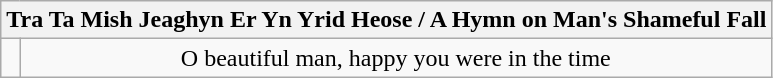<table class="wikitable">
<tr>
<th colspan="2">Tra Ta Mish Jeaghyn Er Yn Yrid Heose / A Hymn on Man's Shameful Fall</th>
</tr>
<tr valign="top">
<td align=center><br></td>
<td align=center>O beautiful man, happy you were in the time<br></td>
</tr>
</table>
